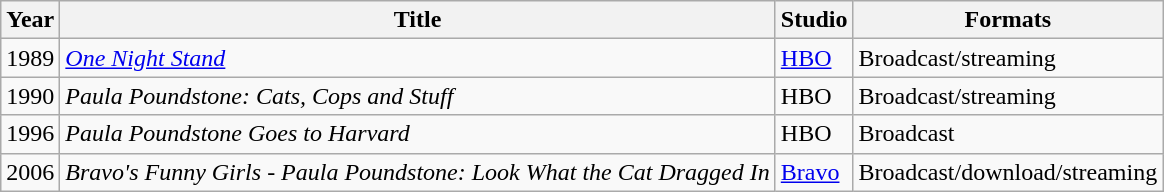<table class="wikitable">
<tr>
<th>Year</th>
<th>Title</th>
<th>Studio</th>
<th>Formats</th>
</tr>
<tr>
<td>1989</td>
<td><em><a href='#'>One Night Stand</a></em></td>
<td><a href='#'>HBO</a></td>
<td>Broadcast/streaming</td>
</tr>
<tr>
<td>1990</td>
<td><em>Paula Poundstone: Cats, Cops and Stuff</em></td>
<td>HBO</td>
<td>Broadcast/streaming</td>
</tr>
<tr>
<td>1996</td>
<td><em>Paula Poundstone Goes to Harvard</em></td>
<td>HBO</td>
<td>Broadcast</td>
</tr>
<tr>
<td>2006</td>
<td><em>Bravo's Funny Girls - Paula Poundstone: Look What the Cat Dragged In</em></td>
<td><a href='#'>Bravo</a></td>
<td>Broadcast/download/streaming</td>
</tr>
</table>
